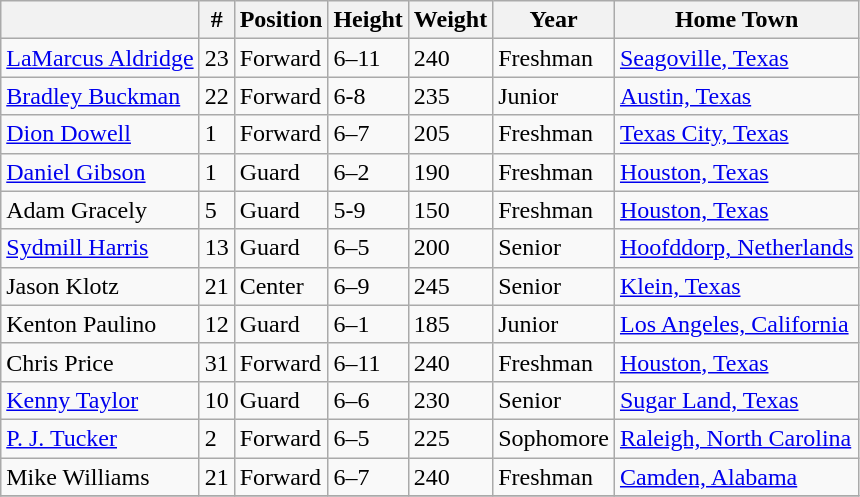<table class="wikitable" style="text-align: left;">
<tr>
<th></th>
<th>#</th>
<th>Position</th>
<th>Height</th>
<th>Weight</th>
<th>Year</th>
<th>Home Town</th>
</tr>
<tr>
<td><a href='#'>LaMarcus Aldridge</a></td>
<td>23</td>
<td>Forward</td>
<td>6–11</td>
<td>240</td>
<td>Freshman</td>
<td><a href='#'>Seagoville, Texas</a></td>
</tr>
<tr>
<td><a href='#'>Bradley Buckman</a></td>
<td>22</td>
<td>Forward</td>
<td>6-8</td>
<td>235</td>
<td>Junior</td>
<td><a href='#'>Austin, Texas</a></td>
</tr>
<tr>
<td><a href='#'>Dion Dowell</a></td>
<td>1</td>
<td>Forward</td>
<td>6–7</td>
<td>205</td>
<td>Freshman</td>
<td><a href='#'>Texas City, Texas</a></td>
</tr>
<tr>
<td><a href='#'>Daniel Gibson</a></td>
<td>1</td>
<td>Guard</td>
<td>6–2</td>
<td>190</td>
<td>Freshman</td>
<td><a href='#'>Houston, Texas</a></td>
</tr>
<tr>
<td>Adam Gracely</td>
<td>5</td>
<td>Guard</td>
<td>5-9</td>
<td>150</td>
<td>Freshman</td>
<td><a href='#'>Houston, Texas</a></td>
</tr>
<tr>
<td><a href='#'>Sydmill Harris</a></td>
<td>13</td>
<td>Guard</td>
<td>6–5</td>
<td>200</td>
<td>Senior</td>
<td><a href='#'>Hoofddorp, Netherlands</a></td>
</tr>
<tr>
<td>Jason Klotz</td>
<td>21</td>
<td>Center</td>
<td>6–9</td>
<td>245</td>
<td>Senior</td>
<td><a href='#'>Klein, Texas</a></td>
</tr>
<tr>
<td>Kenton Paulino</td>
<td>12</td>
<td>Guard</td>
<td>6–1</td>
<td>185</td>
<td>Junior</td>
<td><a href='#'>Los Angeles, California</a></td>
</tr>
<tr>
<td>Chris Price</td>
<td>31</td>
<td>Forward</td>
<td>6–11</td>
<td>240</td>
<td>Freshman</td>
<td><a href='#'>Houston, Texas</a></td>
</tr>
<tr>
<td><a href='#'>Kenny Taylor</a></td>
<td>10</td>
<td>Guard</td>
<td>6–6</td>
<td>230</td>
<td>Senior</td>
<td><a href='#'>Sugar Land, Texas</a></td>
</tr>
<tr>
<td><a href='#'>P. J. Tucker</a></td>
<td>2</td>
<td>Forward</td>
<td>6–5</td>
<td>225</td>
<td>Sophomore</td>
<td><a href='#'>Raleigh, North Carolina</a></td>
</tr>
<tr>
<td>Mike Williams</td>
<td>21</td>
<td>Forward</td>
<td>6–7</td>
<td>240</td>
<td>Freshman</td>
<td><a href='#'>Camden, Alabama</a></td>
</tr>
<tr>
</tr>
</table>
